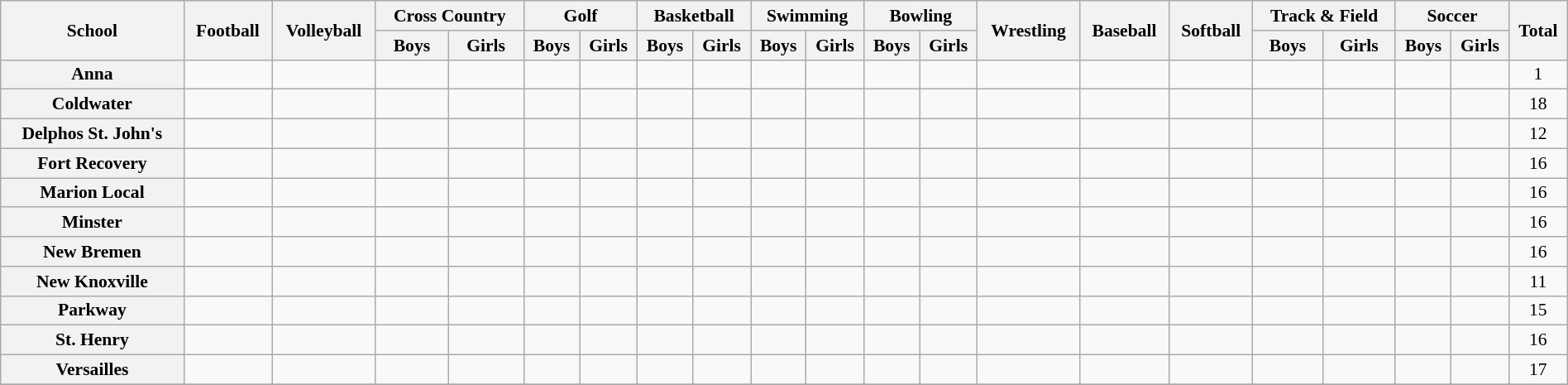<table class="wikitable sortable" style="text-align:center;font-size:90%;width: 100%">
<tr>
<th rowspan="2">School</th>
<th rowspan="2">Football</th>
<th rowspan="2">Volleyball</th>
<th colspan="2">Cross Country</th>
<th colspan="2">Golf</th>
<th colspan="2">Basketball</th>
<th colspan="2">Swimming</th>
<th colspan="2">Bowling</th>
<th rowspan="2">Wrestling</th>
<th rowspan="2">Baseball</th>
<th rowspan="2">Softball</th>
<th colspan="2">Track & Field</th>
<th colspan="2">Soccer</th>
<th rowspan="2">Total</th>
</tr>
<tr>
<th>Boys</th>
<th>Girls</th>
<th>Boys</th>
<th>Girls</th>
<th>Boys</th>
<th>Girls</th>
<th>Boys</th>
<th>Girls</th>
<th>Boys</th>
<th>Girls</th>
<th>Boys</th>
<th>Girls</th>
<th>Boys</th>
<th>Girls</th>
</tr>
<tr>
<th>Anna</th>
<td></td>
<td></td>
<td></td>
<td></td>
<td></td>
<td></td>
<td></td>
<td></td>
<td></td>
<td></td>
<td></td>
<td></td>
<td></td>
<td></td>
<td></td>
<td></td>
<td></td>
<td></td>
<td></td>
<td>1</td>
</tr>
<tr>
<th>Coldwater</th>
<td></td>
<td></td>
<td></td>
<td></td>
<td></td>
<td></td>
<td></td>
<td></td>
<td></td>
<td></td>
<td></td>
<td></td>
<td></td>
<td></td>
<td></td>
<td></td>
<td></td>
<td></td>
<td></td>
<td>18</td>
</tr>
<tr>
<th>Delphos St. John's</th>
<td></td>
<td></td>
<td></td>
<td></td>
<td></td>
<td></td>
<td></td>
<td></td>
<td></td>
<td></td>
<td></td>
<td></td>
<td></td>
<td></td>
<td></td>
<td></td>
<td></td>
<td></td>
<td></td>
<td>12</td>
</tr>
<tr>
<th>Fort Recovery</th>
<td></td>
<td></td>
<td></td>
<td></td>
<td></td>
<td></td>
<td></td>
<td></td>
<td></td>
<td></td>
<td></td>
<td></td>
<td></td>
<td></td>
<td></td>
<td></td>
<td></td>
<td></td>
<td></td>
<td>16</td>
</tr>
<tr>
<th>Marion Local</th>
<td></td>
<td></td>
<td></td>
<td></td>
<td></td>
<td></td>
<td></td>
<td></td>
<td></td>
<td></td>
<td></td>
<td></td>
<td></td>
<td></td>
<td></td>
<td></td>
<td></td>
<td></td>
<td></td>
<td>16</td>
</tr>
<tr>
<th>Minster</th>
<td></td>
<td></td>
<td></td>
<td></td>
<td></td>
<td></td>
<td></td>
<td></td>
<td></td>
<td></td>
<td></td>
<td></td>
<td></td>
<td></td>
<td></td>
<td></td>
<td></td>
<td></td>
<td></td>
<td>16</td>
</tr>
<tr>
<th>New Bremen</th>
<td></td>
<td></td>
<td></td>
<td></td>
<td></td>
<td></td>
<td></td>
<td></td>
<td></td>
<td></td>
<td></td>
<td></td>
<td></td>
<td></td>
<td></td>
<td></td>
<td></td>
<td></td>
<td></td>
<td>16</td>
</tr>
<tr>
<th>New Knoxville</th>
<td></td>
<td></td>
<td></td>
<td></td>
<td></td>
<td></td>
<td></td>
<td></td>
<td></td>
<td></td>
<td></td>
<td></td>
<td></td>
<td></td>
<td></td>
<td></td>
<td></td>
<td></td>
<td></td>
<td>11</td>
</tr>
<tr>
<th>Parkway</th>
<td></td>
<td></td>
<td></td>
<td></td>
<td></td>
<td></td>
<td></td>
<td></td>
<td></td>
<td></td>
<td></td>
<td></td>
<td></td>
<td></td>
<td></td>
<td></td>
<td></td>
<td></td>
<td></td>
<td>15</td>
</tr>
<tr>
<th>St. Henry</th>
<td></td>
<td></td>
<td></td>
<td></td>
<td></td>
<td></td>
<td></td>
<td></td>
<td></td>
<td></td>
<td></td>
<td></td>
<td></td>
<td></td>
<td></td>
<td></td>
<td></td>
<td></td>
<td></td>
<td>16</td>
</tr>
<tr>
<th>Versailles</th>
<td></td>
<td></td>
<td></td>
<td></td>
<td></td>
<td></td>
<td></td>
<td></td>
<td></td>
<td></td>
<td></td>
<td></td>
<td></td>
<td></td>
<td></td>
<td></td>
<td></td>
<td></td>
<td></td>
<td>17</td>
</tr>
<tr>
</tr>
</table>
